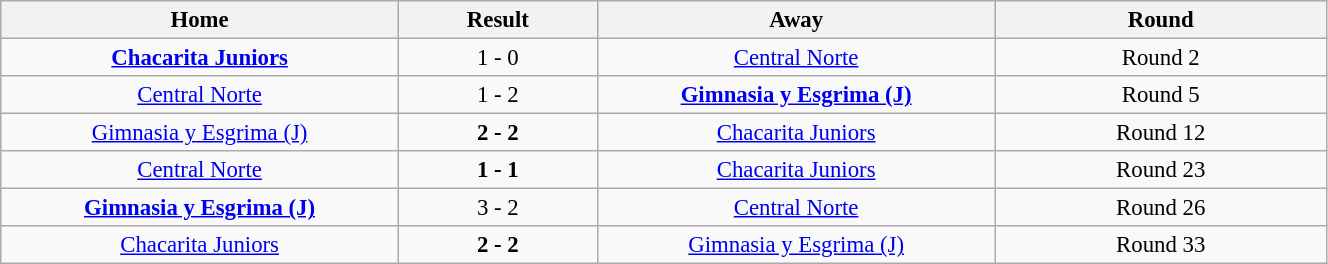<table align=center class="wikitable collapsed" style="font-size:95%; text-align: center; width: 70%;">
<tr>
<th width=30%>Home</th>
<th width=15%>Result</th>
<th width=30%>Away</th>
<th width=30%>Round</th>
</tr>
<tr align=center>
<td><strong><a href='#'>Chacarita Juniors</a></strong></td>
<td>1 - 0</td>
<td><a href='#'>Central Norte</a></td>
<td>Round 2</td>
</tr>
<tr align=center>
<td><a href='#'>Central Norte</a></td>
<td>1 - 2</td>
<td><strong><a href='#'>Gimnasia y Esgrima (J)</a></strong></td>
<td>Round 5</td>
</tr>
<tr align=center>
<td><a href='#'>Gimnasia y Esgrima (J)</a></td>
<td><strong>2 - 2</strong></td>
<td><a href='#'>Chacarita Juniors</a></td>
<td>Round 12</td>
</tr>
<tr align=center>
<td><a href='#'>Central Norte</a></td>
<td><strong>1 - 1</strong></td>
<td><a href='#'>Chacarita Juniors</a></td>
<td>Round 23</td>
</tr>
<tr align=center>
<td><strong><a href='#'>Gimnasia y Esgrima (J)</a></strong></td>
<td>3 - 2</td>
<td><a href='#'>Central Norte</a></td>
<td>Round 26</td>
</tr>
<tr align=center>
<td><a href='#'>Chacarita Juniors</a></td>
<td><strong>2 - 2</strong></td>
<td><a href='#'>Gimnasia y Esgrima (J)</a></td>
<td>Round 33</td>
</tr>
</table>
